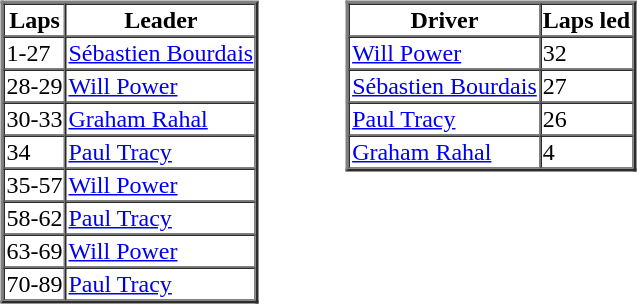<table>
<tr>
<td valign="top"><br><table border=2 cellspacing=0>
<tr>
<th>Laps</th>
<th>Leader</th>
</tr>
<tr>
<td>1-27</td>
<td><a href='#'>Sébastien Bourdais</a></td>
</tr>
<tr>
<td>28-29</td>
<td><a href='#'>Will Power</a></td>
</tr>
<tr>
<td>30-33</td>
<td><a href='#'>Graham Rahal</a></td>
</tr>
<tr>
<td>34</td>
<td><a href='#'>Paul Tracy</a></td>
</tr>
<tr>
<td>35-57</td>
<td><a href='#'>Will Power</a></td>
</tr>
<tr>
<td>58-62</td>
<td><a href='#'>Paul Tracy</a></td>
</tr>
<tr>
<td>63-69</td>
<td><a href='#'>Will Power</a></td>
</tr>
<tr>
<td>70-89</td>
<td><a href='#'>Paul Tracy</a></td>
</tr>
</table>
</td>
<td width="50"> </td>
<td valign="top"><br><table border=2 cellspacing=0>
<tr>
<th>Driver</th>
<th>Laps led</th>
</tr>
<tr>
<td><a href='#'>Will Power</a></td>
<td>32</td>
</tr>
<tr>
<td><a href='#'>Sébastien Bourdais</a></td>
<td>27</td>
</tr>
<tr>
<td><a href='#'>Paul Tracy</a></td>
<td>26</td>
</tr>
<tr>
<td><a href='#'>Graham Rahal</a></td>
<td>4</td>
</tr>
</table>
</td>
</tr>
</table>
